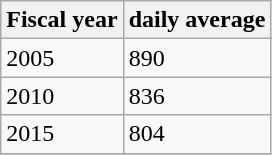<table class="wikitable">
<tr>
<th>Fiscal year</th>
<th>daily average</th>
</tr>
<tr>
<td>2005</td>
<td>890</td>
</tr>
<tr>
<td>2010</td>
<td>836</td>
</tr>
<tr>
<td>2015</td>
<td>804</td>
</tr>
<tr>
</tr>
</table>
